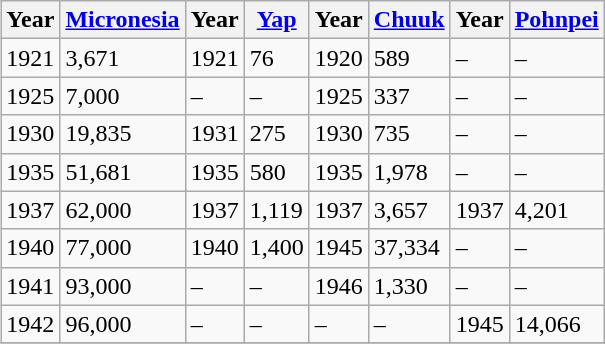<table class="wikitable" style="float:right" border="1">
<tr>
<th>Year</th>
<th><a href='#'>Micronesia</a></th>
<th>Year</th>
<th><a href='#'>Yap</a></th>
<th>Year</th>
<th><a href='#'>Chuuk</a></th>
<th>Year</th>
<th><a href='#'>Pohnpei</a></th>
</tr>
<tr>
<td>1921</td>
<td>3,671</td>
<td>1921</td>
<td>76</td>
<td>1920</td>
<td>589</td>
<td>–</td>
<td>–</td>
</tr>
<tr>
<td>1925</td>
<td>7,000</td>
<td>–</td>
<td>–</td>
<td>1925</td>
<td>337</td>
<td>–</td>
<td>–</td>
</tr>
<tr>
<td>1930</td>
<td>19,835</td>
<td>1931</td>
<td>275</td>
<td>1930</td>
<td>735</td>
<td>–</td>
<td>–</td>
</tr>
<tr>
<td>1935</td>
<td>51,681</td>
<td>1935</td>
<td>580</td>
<td>1935</td>
<td>1,978</td>
<td>–</td>
<td>–</td>
</tr>
<tr>
<td>1937</td>
<td>62,000</td>
<td>1937</td>
<td>1,119</td>
<td>1937</td>
<td>3,657</td>
<td>1937</td>
<td>4,201</td>
</tr>
<tr>
<td>1940</td>
<td>77,000</td>
<td>1940</td>
<td>1,400</td>
<td>1945</td>
<td>37,334</td>
<td>–</td>
<td>–</td>
</tr>
<tr>
<td>1941</td>
<td>93,000</td>
<td>–</td>
<td>–</td>
<td>1946</td>
<td>1,330</td>
<td>–</td>
<td>–</td>
</tr>
<tr>
<td>1942</td>
<td>96,000</td>
<td>–</td>
<td>–</td>
<td>–</td>
<td>–</td>
<td>1945</td>
<td>14,066</td>
</tr>
<tr>
</tr>
</table>
